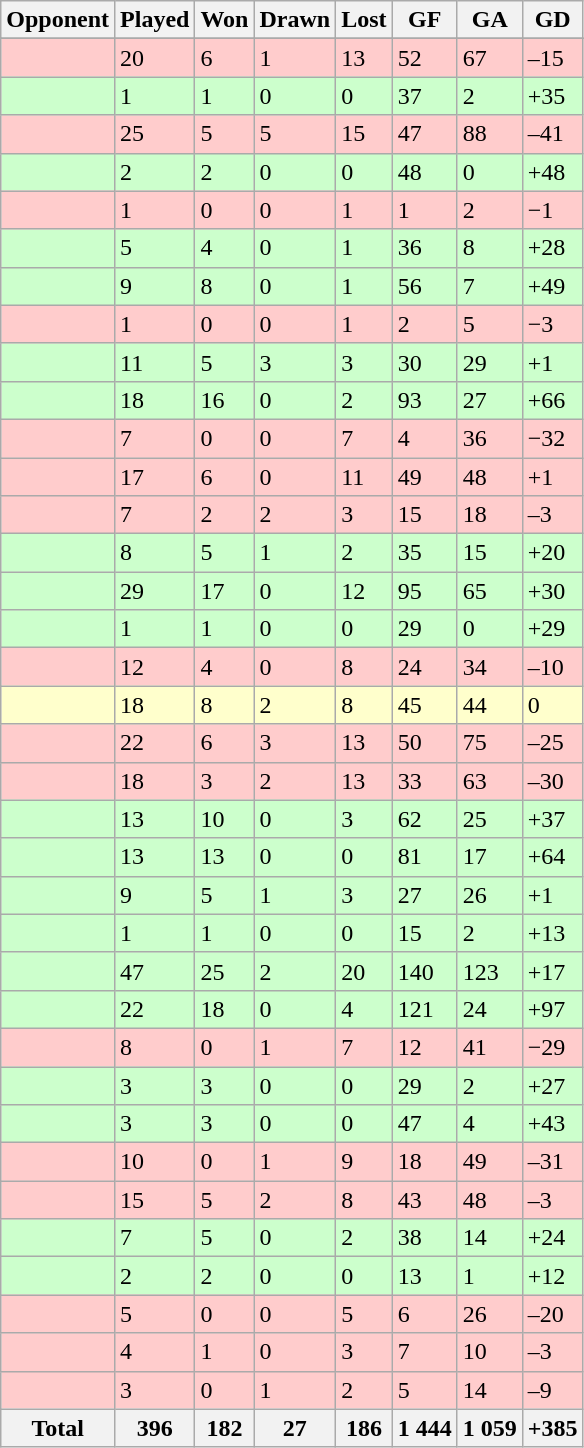<table class="sortable wikitable">
<tr>
<th>Opponent</th>
<th>Played</th>
<th>Won</th>
<th>Drawn</th>
<th>Lost</th>
<th>GF</th>
<th>GA</th>
<th>GD</th>
</tr>
<tr bgcolor="#d0ffd0" align="center">
</tr>
<tr bgcolor=#FFCCCC>
<td></td>
<td>20</td>
<td>6</td>
<td>1</td>
<td>13</td>
<td>52</td>
<td>67</td>
<td>–15</td>
</tr>
<tr bgcolor=#CCFFCC>
<td></td>
<td>1</td>
<td>1</td>
<td>0</td>
<td>0</td>
<td>37</td>
<td>2</td>
<td>+35</td>
</tr>
<tr bgcolor=#FFCCCC>
<td></td>
<td>25</td>
<td>5</td>
<td>5</td>
<td>15</td>
<td>47</td>
<td>88</td>
<td>–41</td>
</tr>
<tr bgcolor=#CCFFCC>
<td></td>
<td>2</td>
<td>2</td>
<td>0</td>
<td>0</td>
<td>48</td>
<td>0</td>
<td>+48</td>
</tr>
<tr bgcolor=#FFCCCC>
<td></td>
<td>1</td>
<td>0</td>
<td>0</td>
<td>1</td>
<td>1</td>
<td>2</td>
<td>−1</td>
</tr>
<tr bgcolor=#CCFFCC>
<td></td>
<td>5</td>
<td>4</td>
<td>0</td>
<td>1</td>
<td>36</td>
<td>8</td>
<td>+28</td>
</tr>
<tr bgcolor=#CCFFCC>
<td></td>
<td>9</td>
<td>8</td>
<td>0</td>
<td>1</td>
<td>56</td>
<td>7</td>
<td>+49</td>
</tr>
<tr bgcolor=#FFCCCC>
<td></td>
<td>1</td>
<td>0</td>
<td>0</td>
<td>1</td>
<td>2</td>
<td>5</td>
<td>−3</td>
</tr>
<tr bgcolor=#CCFFCC>
<td></td>
<td>11</td>
<td>5</td>
<td>3</td>
<td>3</td>
<td>30</td>
<td>29</td>
<td>+1</td>
</tr>
<tr bgcolor=#CCFFCC>
<td></td>
<td>18</td>
<td>16</td>
<td>0</td>
<td>2</td>
<td>93</td>
<td>27</td>
<td>+66</td>
</tr>
<tr bgcolor=#FFCCCC>
<td></td>
<td>7</td>
<td>0</td>
<td>0</td>
<td>7</td>
<td>4</td>
<td>36</td>
<td>−32</td>
</tr>
<tr bgcolor=#FFCCCC>
<td></td>
<td>17</td>
<td>6</td>
<td>0</td>
<td>11</td>
<td>49</td>
<td>48</td>
<td>+1</td>
</tr>
<tr bgcolor=#FFCCCC>
<td></td>
<td>7</td>
<td>2</td>
<td>2</td>
<td>3</td>
<td>15</td>
<td>18</td>
<td>–3</td>
</tr>
<tr bgcolor=#CCFFCC>
<td></td>
<td>8</td>
<td>5</td>
<td>1</td>
<td>2</td>
<td>35</td>
<td>15</td>
<td>+20</td>
</tr>
<tr bgcolor=#CCFFCC>
<td></td>
<td>29</td>
<td>17</td>
<td>0</td>
<td>12</td>
<td>95</td>
<td>65</td>
<td>+30</td>
</tr>
<tr bgcolor=#CCFFCC>
<td></td>
<td>1</td>
<td>1</td>
<td>0</td>
<td>0</td>
<td>29</td>
<td>0</td>
<td>+29</td>
</tr>
<tr bgcolor=#FFCCCC>
<td></td>
<td>12</td>
<td>4</td>
<td>0</td>
<td>8</td>
<td>24</td>
<td>34</td>
<td>–10</td>
</tr>
<tr bgcolor=#FFFFCC>
<td></td>
<td>18</td>
<td>8</td>
<td>2</td>
<td>8</td>
<td>45</td>
<td>44</td>
<td>0</td>
</tr>
<tr bgcolor=#FFCCCC>
<td></td>
<td>22</td>
<td>6</td>
<td>3</td>
<td>13</td>
<td>50</td>
<td>75</td>
<td>–25</td>
</tr>
<tr bgcolor=#FFCCCC>
<td></td>
<td>18</td>
<td>3</td>
<td>2</td>
<td>13</td>
<td>33</td>
<td>63</td>
<td>–30</td>
</tr>
<tr bgcolor=#CCFFCC>
<td></td>
<td>13</td>
<td>10</td>
<td>0</td>
<td>3</td>
<td>62</td>
<td>25</td>
<td>+37</td>
</tr>
<tr bgcolor=#CCFFCC>
<td></td>
<td>13</td>
<td>13</td>
<td>0</td>
<td>0</td>
<td>81</td>
<td>17</td>
<td>+64</td>
</tr>
<tr bgcolor=#CCFFCC>
<td></td>
<td>9</td>
<td>5</td>
<td>1</td>
<td>3</td>
<td>27</td>
<td>26</td>
<td>+1</td>
</tr>
<tr bgcolor=#CCFFCC>
<td></td>
<td>1</td>
<td>1</td>
<td>0</td>
<td>0</td>
<td>15</td>
<td>2</td>
<td>+13</td>
</tr>
<tr bgcolor=#CCFFCC>
<td></td>
<td>47</td>
<td>25</td>
<td>2</td>
<td>20</td>
<td>140</td>
<td>123</td>
<td>+17</td>
</tr>
<tr bgcolor=#CCFFCC>
<td></td>
<td>22</td>
<td>18</td>
<td>0</td>
<td>4</td>
<td>121</td>
<td>24</td>
<td>+97</td>
</tr>
<tr bgcolor=#FFCCCC>
<td></td>
<td>8</td>
<td>0</td>
<td>1</td>
<td>7</td>
<td>12</td>
<td>41</td>
<td>−29</td>
</tr>
<tr bgcolor=#CCFFCC>
<td></td>
<td>3</td>
<td>3</td>
<td>0</td>
<td>0</td>
<td>29</td>
<td>2</td>
<td>+27</td>
</tr>
<tr bgcolor=#CCFFCC>
<td><em></em></td>
<td>3</td>
<td>3</td>
<td>0</td>
<td>0</td>
<td>47</td>
<td>4</td>
<td>+43</td>
</tr>
<tr bgcolor=#FFCCCC>
<td></td>
<td>10</td>
<td>0</td>
<td>1</td>
<td>9</td>
<td>18</td>
<td>49</td>
<td>–31</td>
</tr>
<tr bgcolor=#FFCCCC>
<td></td>
<td>15</td>
<td>5</td>
<td>2</td>
<td>8</td>
<td>43</td>
<td>48</td>
<td>–3</td>
</tr>
<tr bgcolor=#CCFFCC>
<td></td>
<td>7</td>
<td>5</td>
<td>0</td>
<td>2</td>
<td>38</td>
<td>14</td>
<td>+24</td>
</tr>
<tr bgcolor=#CCFFCC>
<td></td>
<td>2</td>
<td>2</td>
<td>0</td>
<td>0</td>
<td>13</td>
<td>1</td>
<td>+12</td>
</tr>
<tr bgcolor=#FFCCCC>
<td></td>
<td>5</td>
<td>0</td>
<td>0</td>
<td>5</td>
<td>6</td>
<td>26</td>
<td>–20</td>
</tr>
<tr bgcolor=#FFCCCC>
<td></td>
<td>4</td>
<td>1</td>
<td>0</td>
<td>3</td>
<td>7</td>
<td>10</td>
<td>–3</td>
</tr>
<tr bgcolor=#FFCCCC>
<td></td>
<td>3</td>
<td>0</td>
<td>1</td>
<td>2</td>
<td>5</td>
<td>14</td>
<td>–9</td>
</tr>
<tr>
<th>Total</th>
<th>396</th>
<th>182</th>
<th>27</th>
<th>186</th>
<th>1 444</th>
<th>1 059</th>
<th>+385</th>
</tr>
</table>
